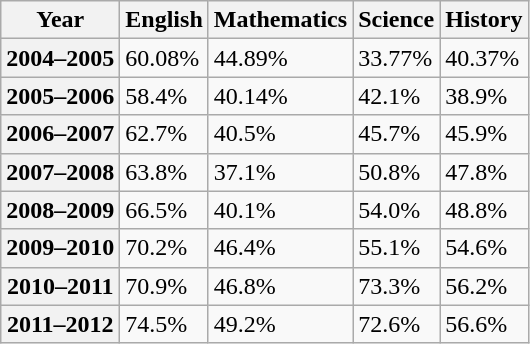<table class="wikitable">
<tr>
<th scope="col">Year</th>
<th scope="col">English</th>
<th scope="col">Mathematics</th>
<th scope="col">Science</th>
<th scope="col">History</th>
</tr>
<tr>
<th scope="row">2004–2005</th>
<td>60.08%</td>
<td>44.89%</td>
<td>33.77%</td>
<td>40.37%</td>
</tr>
<tr>
<th scope="row">2005–2006</th>
<td>58.4%</td>
<td>40.14%</td>
<td>42.1%</td>
<td>38.9%</td>
</tr>
<tr>
<th scope="row">2006–2007</th>
<td>62.7%</td>
<td>40.5%</td>
<td>45.7%</td>
<td>45.9%</td>
</tr>
<tr>
<th scope="row">2007–2008</th>
<td>63.8%</td>
<td>37.1%</td>
<td>50.8%</td>
<td>47.8%</td>
</tr>
<tr>
<th scope="row">2008–2009</th>
<td>66.5%</td>
<td>40.1%</td>
<td>54.0%</td>
<td>48.8%</td>
</tr>
<tr>
<th scope="row">2009–2010</th>
<td>70.2%</td>
<td>46.4%</td>
<td>55.1%</td>
<td>54.6%</td>
</tr>
<tr>
<th scope="row">2010–2011</th>
<td>70.9%</td>
<td>46.8%</td>
<td>73.3%</td>
<td>56.2%</td>
</tr>
<tr>
<th scope="row">2011–2012</th>
<td>74.5%</td>
<td>49.2%</td>
<td>72.6%</td>
<td>56.6%</td>
</tr>
</table>
